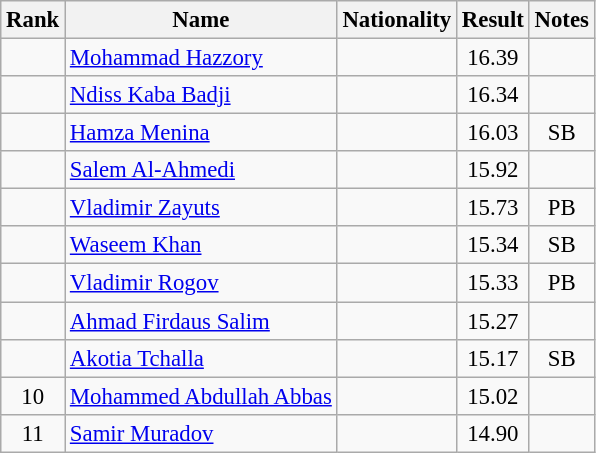<table class="wikitable sortable" style="text-align:center;font-size:95%">
<tr>
<th>Rank</th>
<th>Name</th>
<th>Nationality</th>
<th>Result</th>
<th>Notes</th>
</tr>
<tr>
<td></td>
<td align=left><a href='#'>Mohammad Hazzory</a></td>
<td align=left></td>
<td>16.39</td>
<td></td>
</tr>
<tr>
<td></td>
<td align=left><a href='#'>Ndiss Kaba Badji</a></td>
<td align=left></td>
<td>16.34</td>
<td></td>
</tr>
<tr>
<td></td>
<td align=left><a href='#'>Hamza Menina</a></td>
<td align=left></td>
<td>16.03</td>
<td>SB</td>
</tr>
<tr>
<td></td>
<td align=left><a href='#'>Salem Al-Ahmedi</a></td>
<td align=left></td>
<td>15.92</td>
<td></td>
</tr>
<tr>
<td></td>
<td align=left><a href='#'>Vladimir Zayuts</a></td>
<td align=left></td>
<td>15.73</td>
<td>PB</td>
</tr>
<tr>
<td></td>
<td align=left><a href='#'>Waseem Khan</a></td>
<td align=left></td>
<td>15.34</td>
<td>SB</td>
</tr>
<tr>
<td></td>
<td align=left><a href='#'>Vladimir Rogov</a></td>
<td align=left></td>
<td>15.33</td>
<td>PB</td>
</tr>
<tr>
<td></td>
<td align=left><a href='#'>Ahmad Firdaus Salim</a></td>
<td align=left></td>
<td>15.27</td>
<td></td>
</tr>
<tr>
<td></td>
<td align=left><a href='#'>Akotia Tchalla</a></td>
<td align=left></td>
<td>15.17</td>
<td>SB</td>
</tr>
<tr>
<td>10</td>
<td align=left><a href='#'>Mohammed Abdullah Abbas</a></td>
<td align=left></td>
<td>15.02</td>
<td></td>
</tr>
<tr>
<td>11</td>
<td align=left><a href='#'>Samir Muradov</a></td>
<td align=left></td>
<td>14.90</td>
<td></td>
</tr>
</table>
